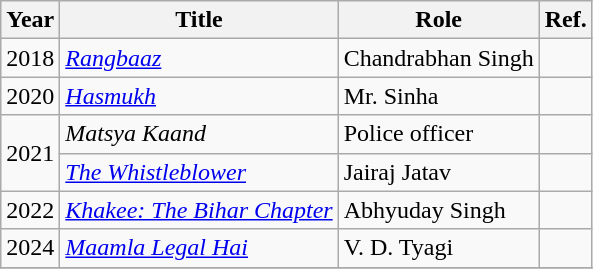<table class="wikitable">
<tr>
<th>Year</th>
<th>Title</th>
<th>Role</th>
<th>Ref.</th>
</tr>
<tr>
<td>2018</td>
<td><em><a href='#'>Rangbaaz</a></em></td>
<td>Chandrabhan Singh</td>
<td></td>
</tr>
<tr>
<td>2020</td>
<td><em><a href='#'>Hasmukh</a></em></td>
<td>Mr. Sinha</td>
<td></td>
</tr>
<tr>
<td rowspan="2">2021</td>
<td><em>Matsya Kaand</em></td>
<td>Police officer</td>
<td></td>
</tr>
<tr>
<td><em><a href='#'>The Whistleblower</a></em></td>
<td>Jairaj Jatav</td>
<td></td>
</tr>
<tr>
<td>2022</td>
<td><em><a href='#'>Khakee: The Bihar Chapter</a></em></td>
<td>Abhyuday Singh</td>
<td></td>
</tr>
<tr>
<td>2024</td>
<td><em><a href='#'>Maamla Legal Hai</a></em></td>
<td>V. D. Tyagi</td>
<td></td>
</tr>
<tr>
</tr>
</table>
